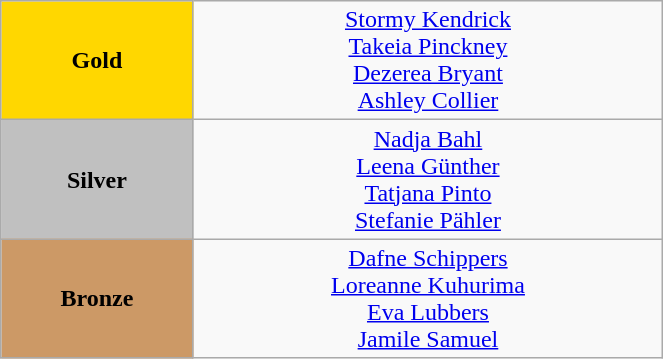<table class="wikitable" style="text-align:center; " width="35%">
<tr>
<td bgcolor="gold"><strong>Gold</strong></td>
<td><a href='#'>Stormy Kendrick</a><br><a href='#'>Takeia Pinckney</a><br><a href='#'>Dezerea Bryant</a><br><a href='#'>Ashley Collier</a><br>  <small><em></em></small></td>
</tr>
<tr>
<td bgcolor="silver"><strong>Silver</strong></td>
<td><a href='#'>Nadja Bahl</a><br><a href='#'>Leena Günther</a><br><a href='#'>Tatjana Pinto</a><br><a href='#'>Stefanie Pähler</a><br>  <small><em></em></small></td>
</tr>
<tr>
<td bgcolor="CC9966"><strong>Bronze</strong></td>
<td><a href='#'>Dafne Schippers</a><br><a href='#'>Loreanne Kuhurima</a><br><a href='#'>Eva Lubbers</a><br><a href='#'>Jamile Samuel</a><br>  <small><em></em></small></td>
</tr>
</table>
